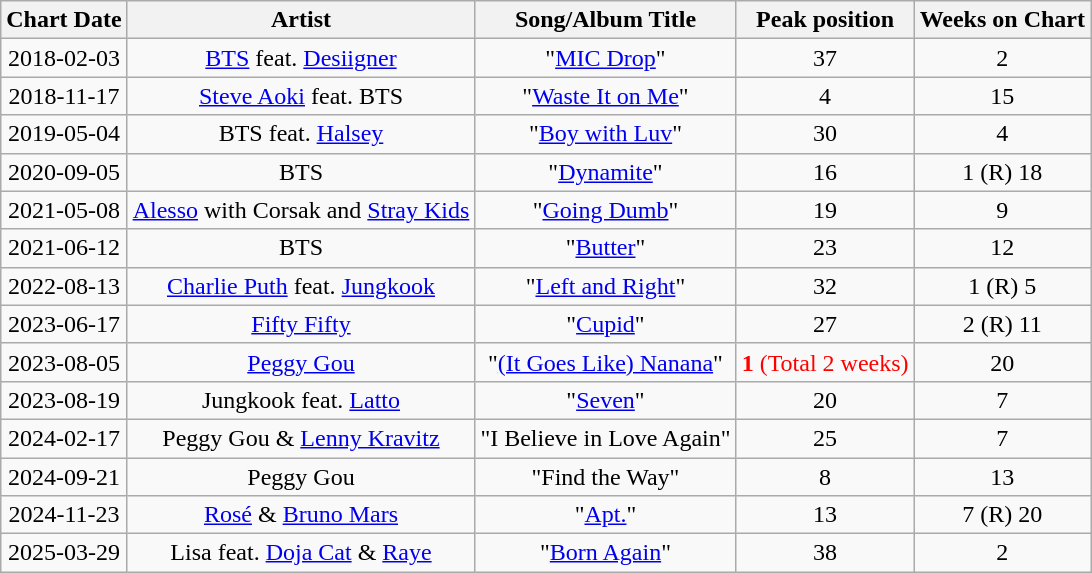<table class="wikitable sortable" style="text-align:center">
<tr>
<th>Chart Date</th>
<th>Artist</th>
<th>Song/Album Title</th>
<th>Peak position</th>
<th>Weeks on Chart</th>
</tr>
<tr>
<td>2018-02-03</td>
<td><a href='#'>BTS</a> feat. <a href='#'>Desiigner</a></td>
<td>"<a href='#'>MIC Drop</a>"</td>
<td>37</td>
<td>2</td>
</tr>
<tr>
<td>2018-11-17</td>
<td><a href='#'>Steve Aoki</a> feat. BTS</td>
<td>"<a href='#'>Waste It on Me</a>"</td>
<td>4</td>
<td>15</td>
</tr>
<tr>
<td>2019-05-04</td>
<td>BTS feat. <a href='#'>Halsey</a></td>
<td>"<a href='#'>Boy with Luv</a>"</td>
<td>30</td>
<td>4</td>
</tr>
<tr>
<td>2020-09-05</td>
<td>BTS</td>
<td>"<a href='#'>Dynamite</a>"</td>
<td>16</td>
<td>1 (R) 18</td>
</tr>
<tr>
<td>2021-05-08</td>
<td><a href='#'>Alesso</a> with Corsak and <a href='#'>Stray Kids</a></td>
<td>"<a href='#'>Going Dumb</a>"</td>
<td>19</td>
<td>9</td>
</tr>
<tr>
<td>2021-06-12</td>
<td>BTS</td>
<td>"<a href='#'>Butter</a>"</td>
<td>23</td>
<td>12</td>
</tr>
<tr>
<td>2022-08-13</td>
<td><a href='#'>Charlie Puth</a> feat. <a href='#'>Jungkook</a></td>
<td>"<a href='#'>Left and Right</a>"</td>
<td>32</td>
<td>1 (R) 5</td>
</tr>
<tr>
<td>2023-06-17</td>
<td><a href='#'>Fifty Fifty</a></td>
<td>"<a href='#'>Cupid</a>"</td>
<td>27</td>
<td>2 (R) 11</td>
</tr>
<tr>
<td>2023-08-05</td>
<td><a href='#'>Peggy Gou</a></td>
<td>"<a href='#'>(It Goes Like) Nanana</a>"</td>
<td style="color:red"><strong>1</strong> (Total 2 weeks)</td>
<td>20</td>
</tr>
<tr>
<td>2023-08-19</td>
<td>Jungkook feat. <a href='#'>Latto</a></td>
<td>"<a href='#'>Seven</a>"</td>
<td>20</td>
<td>7</td>
</tr>
<tr>
<td>2024-02-17</td>
<td>Peggy Gou & <a href='#'>Lenny Kravitz</a></td>
<td>"I Believe in Love Again"</td>
<td>25</td>
<td>7</td>
</tr>
<tr>
<td>2024-09-21</td>
<td>Peggy Gou</td>
<td>"Find the Way"</td>
<td>8</td>
<td>13</td>
</tr>
<tr>
<td>2024-11-23</td>
<td><a href='#'>Rosé</a> & <a href='#'>Bruno Mars</a></td>
<td>"<a href='#'>Apt.</a>"</td>
<td>13</td>
<td>7 (R) 20</td>
</tr>
<tr>
<td>2025-03-29</td>
<td>Lisa feat. <a href='#'>Doja Cat</a> & <a href='#'>Raye</a></td>
<td>"<a href='#'>Born Again</a>"</td>
<td>38</td>
<td>2</td>
</tr>
</table>
